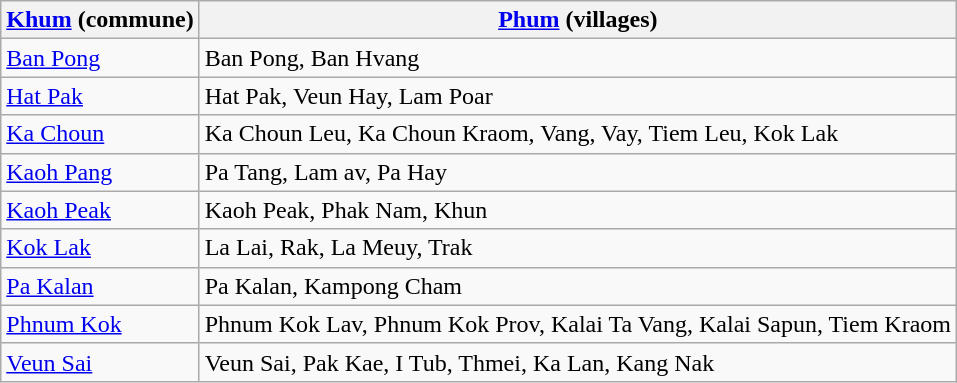<table class="wikitable">
<tr>
<th><a href='#'>Khum</a> (commune)</th>
<th><a href='#'>Phum</a> (villages)</th>
</tr>
<tr>
<td><a href='#'>Ban Pong</a></td>
<td>Ban Pong, Ban Hvang</td>
</tr>
<tr>
<td><a href='#'>Hat Pak</a></td>
<td>Hat Pak, Veun Hay, Lam Poar</td>
</tr>
<tr>
<td><a href='#'>Ka Choun</a></td>
<td>Ka Choun Leu, Ka Choun Kraom, Vang, Vay, Tiem Leu, Kok Lak</td>
</tr>
<tr>
<td><a href='#'>Kaoh Pang</a></td>
<td>Pa Tang, Lam av, Pa Hay</td>
</tr>
<tr>
<td><a href='#'>Kaoh Peak</a></td>
<td>Kaoh Peak, Phak Nam, Khun</td>
</tr>
<tr>
<td><a href='#'>Kok Lak</a></td>
<td>La Lai, Rak, La Meuy, Trak</td>
</tr>
<tr>
<td><a href='#'>Pa Kalan</a></td>
<td>Pa Kalan, Kampong Cham</td>
</tr>
<tr>
<td><a href='#'>Phnum Kok</a></td>
<td>Phnum Kok Lav, Phnum Kok Prov, Kalai Ta Vang, Kalai Sapun, Tiem Kraom</td>
</tr>
<tr>
<td><a href='#'>Veun Sai</a></td>
<td>Veun Sai, Pak Kae, I Tub, Thmei, Ka Lan, Kang Nak</td>
</tr>
</table>
